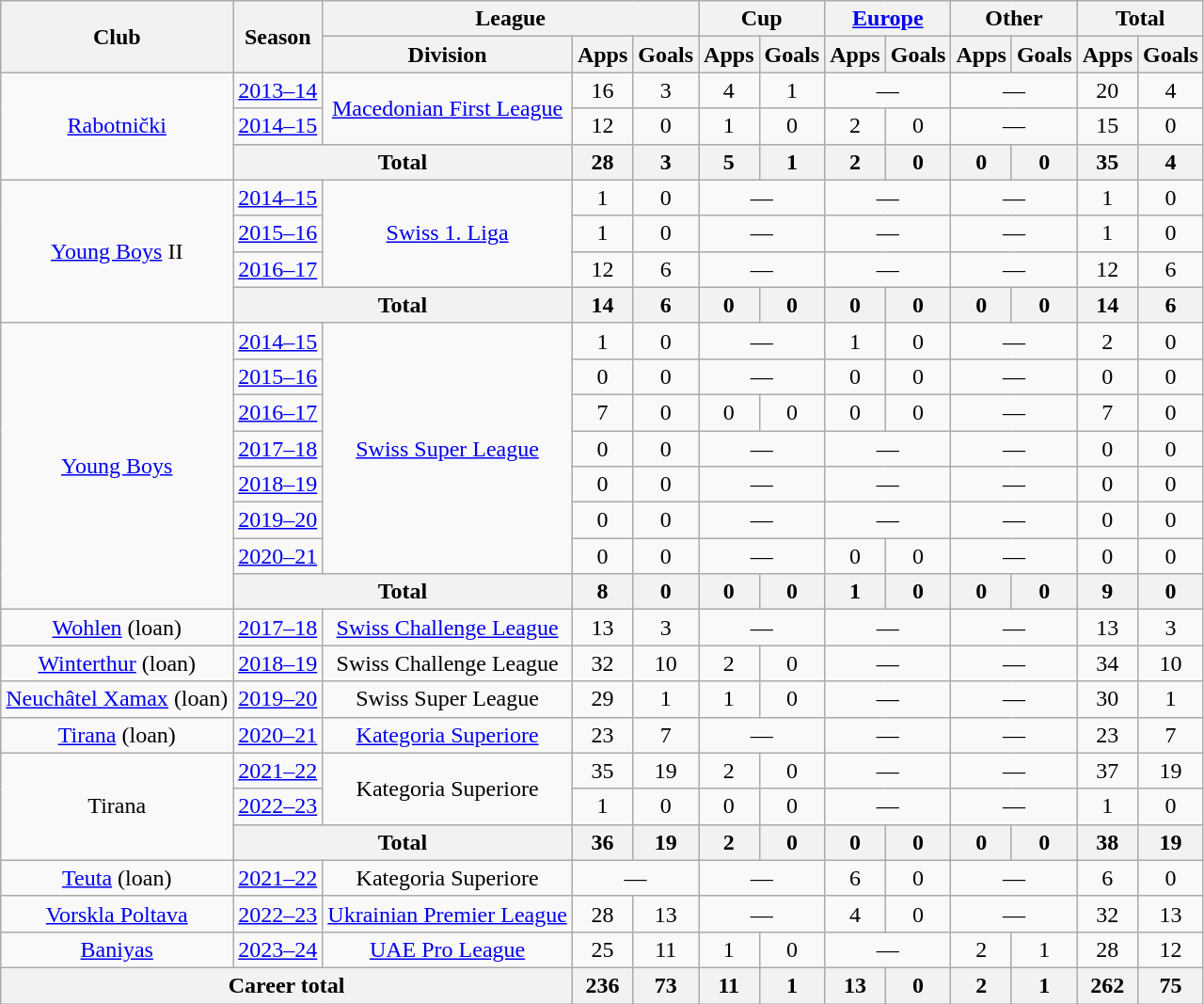<table class="wikitable" style="text-align:center">
<tr>
<th rowspan="2">Club</th>
<th rowspan="2">Season</th>
<th colspan="3">League</th>
<th colspan="2">Cup</th>
<th colspan="2"><a href='#'>Europe</a></th>
<th colspan="2">Other</th>
<th colspan="2">Total</th>
</tr>
<tr>
<th>Division</th>
<th>Apps</th>
<th>Goals</th>
<th>Apps</th>
<th>Goals</th>
<th>Apps</th>
<th>Goals</th>
<th>Apps</th>
<th>Goals</th>
<th>Apps</th>
<th>Goals</th>
</tr>
<tr>
<td rowspan="3"><a href='#'>Rabotnički</a></td>
<td><a href='#'>2013–14</a></td>
<td rowspan="2"><a href='#'>Macedonian First League</a></td>
<td>16</td>
<td>3</td>
<td>4</td>
<td>1</td>
<td colspan="2">—</td>
<td colspan="2">—</td>
<td>20</td>
<td>4</td>
</tr>
<tr>
<td><a href='#'>2014–15</a></td>
<td>12</td>
<td>0</td>
<td>1</td>
<td>0</td>
<td>2</td>
<td>0</td>
<td colspan="2">—</td>
<td>15</td>
<td>0</td>
</tr>
<tr>
<th colspan="2">Total</th>
<th>28</th>
<th>3</th>
<th>5</th>
<th>1</th>
<th>2</th>
<th>0</th>
<th>0</th>
<th>0</th>
<th>35</th>
<th>4</th>
</tr>
<tr>
<td rowspan="4"><a href='#'>Young Boys</a> II</td>
<td><a href='#'>2014–15</a></td>
<td rowspan="3"><a href='#'>Swiss 1. Liga</a></td>
<td>1</td>
<td>0</td>
<td colspan="2">—</td>
<td colspan="2">—</td>
<td colspan="2">—</td>
<td>1</td>
<td>0</td>
</tr>
<tr>
<td><a href='#'>2015–16</a></td>
<td>1</td>
<td>0</td>
<td colspan="2">—</td>
<td colspan="2">—</td>
<td colspan="2">—</td>
<td>1</td>
<td>0</td>
</tr>
<tr>
<td><a href='#'>2016–17</a></td>
<td>12</td>
<td>6</td>
<td colspan="2">—</td>
<td colspan="2">—</td>
<td colspan="2">—</td>
<td>12</td>
<td>6</td>
</tr>
<tr>
<th colspan="2">Total</th>
<th>14</th>
<th>6</th>
<th>0</th>
<th>0</th>
<th>0</th>
<th>0</th>
<th>0</th>
<th>0</th>
<th>14</th>
<th>6</th>
</tr>
<tr>
<td rowspan="8"><a href='#'>Young Boys</a></td>
<td><a href='#'>2014–15</a></td>
<td rowspan="7"><a href='#'>Swiss Super League</a></td>
<td>1</td>
<td>0</td>
<td colspan="2">—</td>
<td>1</td>
<td>0</td>
<td colspan="2">—</td>
<td>2</td>
<td>0</td>
</tr>
<tr>
<td><a href='#'>2015–16</a></td>
<td>0</td>
<td>0</td>
<td colspan="2">—</td>
<td>0</td>
<td>0</td>
<td colspan="2">—</td>
<td>0</td>
<td>0</td>
</tr>
<tr>
<td><a href='#'>2016–17</a></td>
<td>7</td>
<td>0</td>
<td>0</td>
<td>0</td>
<td>0</td>
<td>0</td>
<td colspan="2">—</td>
<td>7</td>
<td>0</td>
</tr>
<tr>
<td><a href='#'>2017–18</a></td>
<td>0</td>
<td>0</td>
<td colspan="2">—</td>
<td colspan="2">—</td>
<td colspan="2">—</td>
<td>0</td>
<td>0</td>
</tr>
<tr>
<td><a href='#'>2018–19</a></td>
<td>0</td>
<td>0</td>
<td colspan="2">—</td>
<td colspan="2">—</td>
<td colspan="2">—</td>
<td>0</td>
<td>0</td>
</tr>
<tr>
<td><a href='#'>2019–20</a></td>
<td>0</td>
<td>0</td>
<td colspan="2">—</td>
<td colspan="2">—</td>
<td colspan="2">—</td>
<td>0</td>
<td>0</td>
</tr>
<tr>
<td><a href='#'>2020–21</a></td>
<td>0</td>
<td>0</td>
<td colspan="2">—</td>
<td>0</td>
<td>0</td>
<td colspan="2">—</td>
<td>0</td>
<td>0</td>
</tr>
<tr>
<th colspan="2">Total</th>
<th>8</th>
<th>0</th>
<th>0</th>
<th>0</th>
<th>1</th>
<th>0</th>
<th>0</th>
<th>0</th>
<th>9</th>
<th>0</th>
</tr>
<tr>
<td><a href='#'>Wohlen</a> (loan)</td>
<td><a href='#'>2017–18</a></td>
<td><a href='#'>Swiss Challenge League</a></td>
<td>13</td>
<td>3</td>
<td colspan="2">—</td>
<td colspan="2">—</td>
<td colspan="2">—</td>
<td>13</td>
<td>3</td>
</tr>
<tr>
<td><a href='#'>Winterthur</a> (loan)</td>
<td><a href='#'>2018–19</a></td>
<td>Swiss Challenge League</td>
<td>32</td>
<td>10</td>
<td>2</td>
<td>0</td>
<td colspan="2">—</td>
<td colspan="2">—</td>
<td>34</td>
<td>10</td>
</tr>
<tr>
<td><a href='#'>Neuchâtel Xamax</a> (loan)</td>
<td><a href='#'>2019–20</a></td>
<td>Swiss Super League</td>
<td>29</td>
<td>1</td>
<td>1</td>
<td>0</td>
<td colspan="2">—</td>
<td colspan="2">—</td>
<td>30</td>
<td>1</td>
</tr>
<tr>
<td><a href='#'>Tirana</a> (loan)</td>
<td><a href='#'>2020–21</a></td>
<td><a href='#'>Kategoria Superiore</a></td>
<td>23</td>
<td>7</td>
<td colspan="2">—</td>
<td colspan="2">—</td>
<td colspan="2">—</td>
<td>23</td>
<td>7</td>
</tr>
<tr>
<td rowspan="3">Tirana</td>
<td><a href='#'>2021–22</a></td>
<td rowspan="2">Kategoria Superiore</td>
<td>35</td>
<td>19</td>
<td>2</td>
<td>0</td>
<td colspan="2">—</td>
<td colspan="2">—</td>
<td>37</td>
<td>19</td>
</tr>
<tr>
<td><a href='#'>2022–23</a></td>
<td>1</td>
<td>0</td>
<td>0</td>
<td>0</td>
<td colspan="2">—</td>
<td colspan="2">—</td>
<td>1</td>
<td>0</td>
</tr>
<tr>
<th colspan="2">Total</th>
<th>36</th>
<th>19</th>
<th>2</th>
<th>0</th>
<th>0</th>
<th>0</th>
<th>0</th>
<th>0</th>
<th>38</th>
<th>19</th>
</tr>
<tr>
<td><a href='#'>Teuta</a> (loan)</td>
<td><a href='#'>2021–22</a></td>
<td>Kategoria Superiore</td>
<td colspan="2">—</td>
<td colspan="2">—</td>
<td>6</td>
<td>0</td>
<td colspan="2">—</td>
<td>6</td>
<td>0</td>
</tr>
<tr>
<td><a href='#'>Vorskla Poltava</a></td>
<td><a href='#'>2022–23</a></td>
<td><a href='#'>Ukrainian Premier League</a></td>
<td>28</td>
<td>13</td>
<td colspan="2">—</td>
<td>4</td>
<td>0</td>
<td colspan="2">—</td>
<td>32</td>
<td>13</td>
</tr>
<tr>
<td><a href='#'>Baniyas</a></td>
<td><a href='#'>2023–24</a></td>
<td><a href='#'>UAE Pro League</a></td>
<td>25</td>
<td>11</td>
<td>1</td>
<td>0</td>
<td colspan="2">—</td>
<td>2</td>
<td>1</td>
<td>28</td>
<td>12</td>
</tr>
<tr>
<th colspan="3">Career total</th>
<th>236</th>
<th>73</th>
<th>11</th>
<th>1</th>
<th>13</th>
<th>0</th>
<th>2</th>
<th>1</th>
<th>262</th>
<th>75</th>
</tr>
</table>
